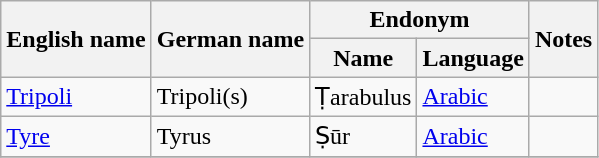<table class="wikitable sortable mw-collapsible">
<tr>
<th rowspan="2">English name</th>
<th rowspan="2">German name</th>
<th colspan="2">Endonym</th>
<th rowspan="2">Notes</th>
</tr>
<tr>
<th>Name</th>
<th>Language</th>
</tr>
<tr>
<td><a href='#'>Tripoli</a></td>
<td>Tripoli(s)</td>
<td>Ṭarabulus</td>
<td><a href='#'>Arabic</a></td>
<td></td>
</tr>
<tr>
<td><a href='#'>Tyre</a></td>
<td>Tyrus</td>
<td>Ṣūr</td>
<td><a href='#'>Arabic</a></td>
<td></td>
</tr>
<tr>
</tr>
</table>
